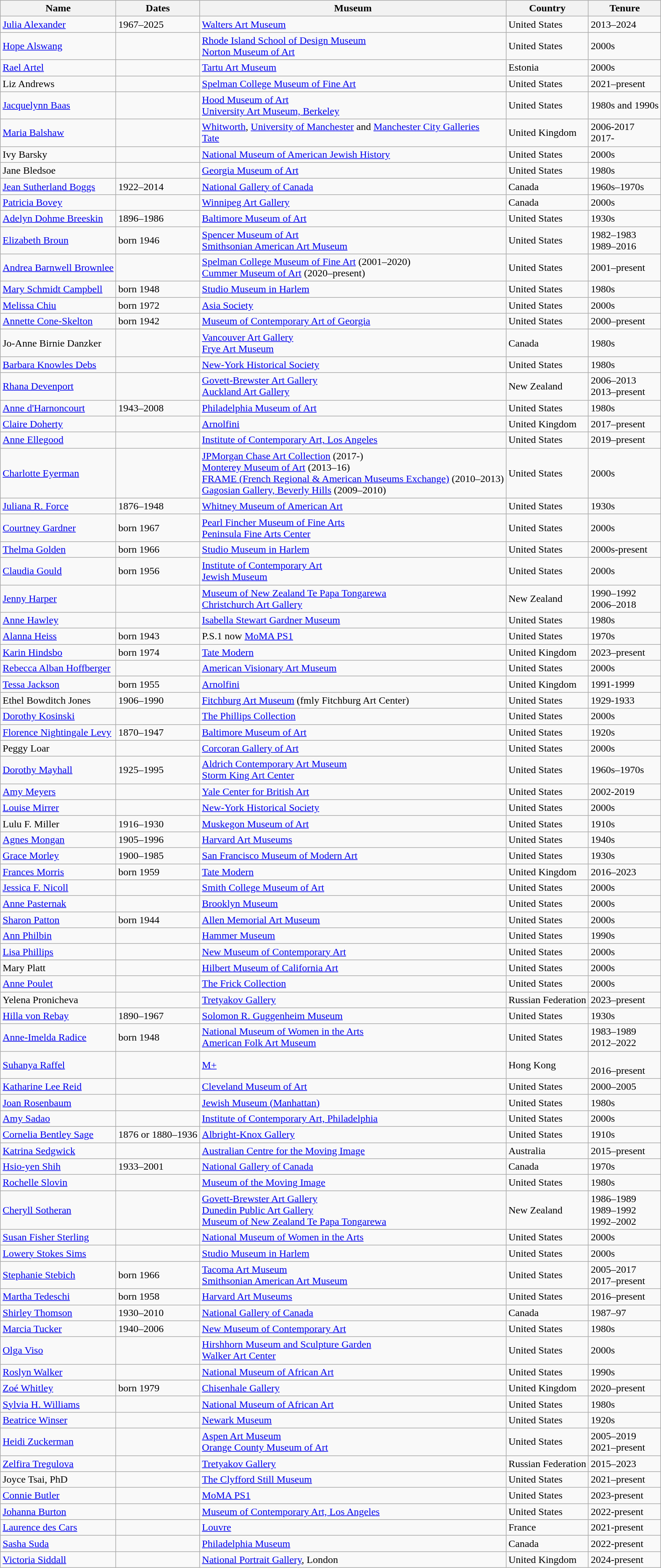<table class="wikitable sortable">
<tr>
<th>Name</th>
<th>Dates</th>
<th>Museum</th>
<th>Country</th>
<th>Tenure</th>
</tr>
<tr>
<td><a href='#'>Julia Alexander</a></td>
<td>1967–2025</td>
<td><a href='#'>Walters Art Museum</a></td>
<td>United States</td>
<td>2013–2024</td>
</tr>
<tr>
<td><a href='#'>Hope Alswang</a></td>
<td></td>
<td><a href='#'>Rhode Island School of Design Museum</a><br><a href='#'>Norton Museum of Art</a></td>
<td>United States</td>
<td>2000s</td>
</tr>
<tr>
<td><a href='#'>Rael Artel</a></td>
<td></td>
<td><a href='#'>Tartu Art Museum</a></td>
<td>Estonia</td>
<td>2000s</td>
</tr>
<tr>
<td>Liz Andrews</td>
<td></td>
<td><a href='#'>Spelman College Museum of Fine Art</a></td>
<td>United States</td>
<td>2021–present</td>
</tr>
<tr>
<td><a href='#'>Jacquelynn Baas</a></td>
<td></td>
<td><a href='#'>Hood Museum of Art</a> <br><a href='#'>University Art Museum, Berkeley</a></td>
<td>United States</td>
<td>1980s and 1990s</td>
</tr>
<tr>
<td><a href='#'>Maria Balshaw</a></td>
<td></td>
<td><a href='#'>Whitworth</a>, <a href='#'>University of Manchester</a> and <a href='#'>Manchester City Galleries</a> <br> <a href='#'>Tate</a></td>
<td>United Kingdom</td>
<td>2006-2017<br>2017-</td>
</tr>
<tr>
<td>Ivy Barsky</td>
<td></td>
<td><a href='#'>National Museum of American Jewish History</a></td>
<td>United States</td>
<td>2000s</td>
</tr>
<tr>
<td>Jane Bledsoe</td>
<td></td>
<td><a href='#'>Georgia Museum of Art</a></td>
<td>United States</td>
<td>1980s</td>
</tr>
<tr>
<td><a href='#'>Jean Sutherland Boggs</a></td>
<td>1922–2014</td>
<td><a href='#'>National Gallery of Canada</a></td>
<td>Canada</td>
<td>1960s–1970s</td>
</tr>
<tr>
<td><a href='#'>Patricia Bovey</a></td>
<td></td>
<td><a href='#'>Winnipeg Art Gallery</a></td>
<td>Canada</td>
<td>2000s</td>
</tr>
<tr>
<td><a href='#'>Adelyn Dohme Breeskin</a></td>
<td>1896–1986</td>
<td><a href='#'>Baltimore Museum of Art</a></td>
<td>United States</td>
<td>1930s</td>
</tr>
<tr>
<td><a href='#'>Elizabeth Broun</a></td>
<td>born 1946</td>
<td><a href='#'>Spencer Museum of Art</a><br><a href='#'>Smithsonian American Art Museum</a></td>
<td>United States</td>
<td>1982–1983<br>1989–2016</td>
</tr>
<tr>
<td><a href='#'>Andrea Barnwell Brownlee</a></td>
<td></td>
<td><a href='#'>Spelman College Museum of Fine Art</a> (2001–2020)<br><a href='#'>Cummer Museum of Art</a> (2020–present)</td>
<td>United States</td>
<td>2001–present</td>
</tr>
<tr>
<td> <a href='#'>Mary Schmidt Campbell</a></td>
<td>born 1948</td>
<td><a href='#'>Studio Museum in Harlem</a></td>
<td>United States</td>
<td>1980s</td>
</tr>
<tr>
<td><a href='#'>Melissa Chiu</a></td>
<td>born 1972</td>
<td><a href='#'>Asia Society</a></td>
<td>United States</td>
<td>2000s</td>
</tr>
<tr>
<td><a href='#'>Annette Cone-Skelton</a></td>
<td>born 1942</td>
<td><a href='#'>Museum of Contemporary Art of Georgia</a></td>
<td>United States</td>
<td>2000–present</td>
</tr>
<tr>
<td> Jo-Anne Birnie Danzker</td>
<td></td>
<td><a href='#'>Vancouver Art Gallery</a> <br> <a href='#'>Frye Art Museum</a></td>
<td>Canada</td>
<td>1980s</td>
</tr>
<tr>
<td><a href='#'>Barbara Knowles Debs</a></td>
<td></td>
<td><a href='#'>New-York Historical Society</a></td>
<td>United States</td>
<td>1980s</td>
</tr>
<tr>
<td><a href='#'>Rhana Devenport</a></td>
<td></td>
<td><a href='#'>Govett-Brewster Art Gallery</a> <br> <a href='#'>Auckland Art Gallery</a></td>
<td>New Zealand</td>
<td>2006–2013 <br>2013–present</td>
</tr>
<tr>
<td><a href='#'>Anne d'Harnoncourt</a></td>
<td>1943–2008</td>
<td><a href='#'>Philadelphia Museum of Art</a></td>
<td>United States</td>
<td>1980s</td>
</tr>
<tr>
<td><a href='#'>Claire Doherty</a></td>
<td></td>
<td><a href='#'>Arnolfini</a></td>
<td>United Kingdom</td>
<td>2017–present</td>
</tr>
<tr>
<td><a href='#'>Anne Ellegood</a></td>
<td></td>
<td><a href='#'>Institute of Contemporary Art, Los Angeles</a></td>
<td>United States</td>
<td>2019–present</td>
</tr>
<tr>
<td> <a href='#'>Charlotte Eyerman</a></td>
<td></td>
<td><a href='#'>JPMorgan Chase Art Collection</a> (2017-)<br><a href='#'>Monterey Museum of Art</a> (2013–16)<br><a href='#'>FRAME (French Regional & American Museums Exchange)</a> (2010–2013)<br><a href='#'>Gagosian Gallery, Beverly Hills</a> (2009–2010)</td>
<td>United States</td>
<td>2000s</td>
</tr>
<tr>
<td> <a href='#'>Juliana R. Force</a></td>
<td>1876–1948</td>
<td><a href='#'>Whitney Museum of American Art</a></td>
<td>United States</td>
<td>1930s</td>
</tr>
<tr>
<td> <a href='#'>Courtney Gardner</a></td>
<td>born 1967</td>
<td><a href='#'>Pearl Fincher Museum of Fine Arts</a><br> <a href='#'>Peninsula Fine Arts Center</a></td>
<td>United States</td>
<td>2000s</td>
</tr>
<tr>
<td><a href='#'>Thelma Golden</a></td>
<td>born 1966</td>
<td><a href='#'>Studio Museum in Harlem</a></td>
<td>United States</td>
<td>2000s-present</td>
</tr>
<tr>
<td><a href='#'>Claudia Gould</a></td>
<td>born 1956</td>
<td><a href='#'>Institute of Contemporary Art</a> <br> <a href='#'>Jewish Museum</a></td>
<td>United States</td>
<td>2000s</td>
</tr>
<tr>
<td> <a href='#'>Jenny Harper</a></td>
<td></td>
<td><a href='#'>Museum of New Zealand Te Papa Tongarewa</a> <br> <a href='#'>Christchurch Art Gallery</a></td>
<td>New Zealand</td>
<td>1990–1992 <br> 2006–2018</td>
</tr>
<tr>
<td><a href='#'>Anne Hawley</a></td>
<td></td>
<td><a href='#'>Isabella Stewart Gardner Museum</a></td>
<td>United States</td>
<td>1980s</td>
</tr>
<tr>
<td><a href='#'>Alanna Heiss</a></td>
<td>born 1943</td>
<td>P.S.1 now <a href='#'>MoMA PS1</a></td>
<td>United States</td>
<td>1970s</td>
</tr>
<tr>
<td><a href='#'>Karin Hindsbo</a></td>
<td>born 1974</td>
<td><a href='#'>Tate Modern</a></td>
<td>United Kingdom</td>
<td>2023–present</td>
</tr>
<tr>
<td><a href='#'>Rebecca Alban Hoffberger</a></td>
<td></td>
<td><a href='#'>American Visionary Art Museum</a></td>
<td>United States</td>
<td>2000s</td>
</tr>
<tr>
<td> <a href='#'>Tessa Jackson</a></td>
<td>born 1955</td>
<td><a href='#'>Arnolfini</a></td>
<td>United Kingdom</td>
<td>1991-1999</td>
</tr>
<tr>
<td>Ethel Bowditch Jones</td>
<td>1906–1990</td>
<td><a href='#'>Fitchburg Art Museum</a> (fmly Fitchburg Art Center)</td>
<td>United States</td>
<td>1929-1933</td>
</tr>
<tr>
<td> <a href='#'>Dorothy Kosinski</a></td>
<td></td>
<td><a href='#'>The Phillips Collection</a></td>
<td>United States</td>
<td>2000s</td>
</tr>
<tr>
<td> <a href='#'>Florence Nightingale Levy</a></td>
<td>1870–1947</td>
<td><a href='#'>Baltimore Museum of Art</a></td>
<td>United States</td>
<td>1920s</td>
</tr>
<tr>
<td>Peggy Loar</td>
<td></td>
<td><a href='#'>Corcoran Gallery of Art</a></td>
<td>United States</td>
<td>2000s</td>
</tr>
<tr>
<td> <a href='#'>Dorothy Mayhall</a></td>
<td>1925–1995</td>
<td><a href='#'>Aldrich Contemporary Art Museum</a> <br> <a href='#'>Storm King Art Center</a></td>
<td>United States</td>
<td>1960s–1970s</td>
</tr>
<tr>
<td><a href='#'>Amy Meyers</a></td>
<td></td>
<td><a href='#'>Yale Center for British Art</a></td>
<td>United States</td>
<td>2002-2019</td>
</tr>
<tr>
<td><a href='#'>Louise Mirrer</a></td>
<td></td>
<td><a href='#'>New-York Historical Society</a></td>
<td>United States</td>
<td>2000s</td>
</tr>
<tr>
<td>Lulu F. Miller</td>
<td>1916–1930</td>
<td><a href='#'>Muskegon Museum of Art</a></td>
<td>United States</td>
<td>1910s</td>
</tr>
<tr>
<td><a href='#'>Agnes Mongan</a></td>
<td>1905–1996</td>
<td><a href='#'>Harvard Art Museums</a></td>
<td>United States</td>
<td>1940s</td>
</tr>
<tr>
<td><a href='#'>Grace Morley</a></td>
<td>1900–1985</td>
<td><a href='#'>San Francisco Museum of Modern Art</a></td>
<td>United States</td>
<td>1930s</td>
</tr>
<tr>
<td><a href='#'>Frances Morris</a></td>
<td>born 1959</td>
<td><a href='#'>Tate Modern</a></td>
<td>United Kingdom</td>
<td>2016–2023</td>
</tr>
<tr>
<td> <a href='#'>Jessica F. Nicoll</a></td>
<td></td>
<td><a href='#'>Smith College Museum of Art</a></td>
<td>United States</td>
<td>2000s</td>
</tr>
<tr>
<td> <a href='#'>Anne Pasternak</a></td>
<td></td>
<td><a href='#'>Brooklyn Museum</a></td>
<td>United States</td>
<td>2000s</td>
</tr>
<tr>
<td><a href='#'>Sharon Patton</a></td>
<td>born 1944</td>
<td><a href='#'>Allen Memorial Art Museum</a></td>
<td>United States</td>
<td>2000s</td>
</tr>
<tr>
<td><a href='#'>Ann Philbin</a></td>
<td></td>
<td><a href='#'>Hammer Museum</a></td>
<td>United States</td>
<td>1990s</td>
</tr>
<tr>
<td><a href='#'>Lisa Phillips</a></td>
<td></td>
<td><a href='#'>New Museum of Contemporary Art</a></td>
<td>United States</td>
<td>2000s</td>
</tr>
<tr>
<td>Mary Platt</td>
<td></td>
<td><a href='#'>Hilbert Museum of California Art</a></td>
<td>United States</td>
<td>2000s</td>
</tr>
<tr>
<td><a href='#'>Anne Poulet</a></td>
<td></td>
<td><a href='#'>The Frick Collection</a></td>
<td>United States</td>
<td>2000s</td>
</tr>
<tr>
<td>Yelena Pronicheva</td>
<td></td>
<td><a href='#'>Tretyakov Gallery</a></td>
<td>Russian Federation</td>
<td>2023–present</td>
</tr>
<tr>
<td><a href='#'>Hilla von Rebay</a></td>
<td>1890–1967</td>
<td><a href='#'>Solomon R. Guggenheim Museum</a></td>
<td>United States</td>
<td>1930s</td>
</tr>
<tr>
<td><a href='#'>Anne-Imelda Radice</a></td>
<td>born 1948</td>
<td><a href='#'>National Museum of Women in the Arts</a><br><a href='#'>American Folk Art Museum</a></td>
<td>United States</td>
<td>1983–1989<br>2012–2022</td>
</tr>
<tr>
<td><a href='#'>Suhanya Raffel</a></td>
<td></td>
<td><a href='#'>M+</a> <br></td>
<td>Hong Kong</td>
<td><br>2016–present</td>
</tr>
<tr>
<td><a href='#'>Katharine Lee Reid</a></td>
<td></td>
<td><a href='#'>Cleveland Museum of Art</a></td>
<td>United States</td>
<td>2000–2005</td>
</tr>
<tr>
<td><a href='#'>Joan Rosenbaum</a></td>
<td></td>
<td><a href='#'>Jewish Museum (Manhattan)</a></td>
<td>United States</td>
<td>1980s</td>
</tr>
<tr>
<td> <a href='#'>Amy Sadao</a></td>
<td></td>
<td><a href='#'>Institute of Contemporary Art, Philadelphia</a></td>
<td>United States</td>
<td>2000s</td>
</tr>
<tr>
<td><a href='#'>Cornelia Bentley Sage</a></td>
<td>1876 or 1880–1936</td>
<td><a href='#'>Albright-Knox Gallery</a></td>
<td>United States</td>
<td>1910s</td>
</tr>
<tr>
<td><a href='#'>Katrina Sedgwick</a></td>
<td></td>
<td><a href='#'>Australian Centre for the Moving Image</a></td>
<td>Australia</td>
<td>2015–present</td>
</tr>
<tr>
<td><a href='#'>Hsio-yen Shih</a></td>
<td>1933–2001</td>
<td><a href='#'>National Gallery of Canada</a></td>
<td>Canada</td>
<td>1970s</td>
</tr>
<tr>
<td><a href='#'>Rochelle Slovin</a></td>
<td></td>
<td><a href='#'>Museum of the Moving Image</a></td>
<td>United States</td>
<td>1980s</td>
</tr>
<tr>
<td><a href='#'>Cheryll Sotheran</a></td>
<td></td>
<td><a href='#'>Govett-Brewster Art Gallery</a> <br> <a href='#'>Dunedin Public Art Gallery</a> <br> <a href='#'>Museum of New Zealand Te Papa Tongarewa</a></td>
<td>New Zealand</td>
<td>1986–1989 <br> 1989–1992 <br> 1992–2002</td>
</tr>
<tr>
<td><a href='#'>Susan Fisher Sterling</a></td>
<td></td>
<td><a href='#'>National Museum of Women in the Arts</a></td>
<td>United States</td>
<td>2000s</td>
</tr>
<tr>
<td><a href='#'>Lowery Stokes Sims</a></td>
<td></td>
<td><a href='#'>Studio Museum in Harlem</a></td>
<td>United States</td>
<td>2000s</td>
</tr>
<tr>
<td><a href='#'>Stephanie Stebich</a></td>
<td>born 1966</td>
<td><a href='#'>Tacoma Art Museum</a><br><a href='#'>Smithsonian American Art Museum</a></td>
<td>United States</td>
<td>2005–2017<br>2017–present</td>
</tr>
<tr>
<td><a href='#'>Martha Tedeschi</a></td>
<td>born 1958</td>
<td><a href='#'>Harvard Art Museums</a></td>
<td>United States</td>
<td>2016–present</td>
</tr>
<tr>
<td> <a href='#'>Shirley Thomson</a></td>
<td>1930–2010</td>
<td><a href='#'>National Gallery of Canada</a></td>
<td>Canada</td>
<td>1987–97</td>
</tr>
<tr>
<td><a href='#'>Marcia Tucker</a></td>
<td>1940–2006</td>
<td><a href='#'>New Museum of Contemporary Art</a></td>
<td>United States</td>
<td>1980s</td>
</tr>
<tr>
<td> <a href='#'>Olga Viso</a></td>
<td></td>
<td><a href='#'>Hirshhorn Museum and Sculpture Garden</a> <br> <a href='#'>Walker Art Center</a></td>
<td>United States</td>
<td>2000s</td>
</tr>
<tr>
<td> <a href='#'>Roslyn Walker</a></td>
<td></td>
<td><a href='#'>National Museum of African Art</a></td>
<td>United States</td>
<td>1990s</td>
</tr>
<tr>
<td><a href='#'>Zoé Whitley</a></td>
<td>born 1979</td>
<td><a href='#'>Chisenhale Gallery</a></td>
<td>United Kingdom</td>
<td>2020–present</td>
</tr>
<tr>
<td><a href='#'>Sylvia H. Williams</a></td>
<td></td>
<td><a href='#'>National Museum of African Art</a></td>
<td>United States</td>
<td>1980s</td>
</tr>
<tr>
<td><a href='#'>Beatrice Winser</a></td>
<td></td>
<td><a href='#'>Newark Museum</a></td>
<td>United States</td>
<td>1920s</td>
</tr>
<tr>
<td> <a href='#'>Heidi Zuckerman</a></td>
<td></td>
<td><a href='#'>Aspen Art Museum</a><br><a href='#'>Orange County Museum of Art</a></td>
<td>United States</td>
<td>2005–2019<br>2021–present</td>
</tr>
<tr>
<td><a href='#'>Zelfira Tregulova</a></td>
<td></td>
<td><a href='#'>Tretyakov Gallery</a></td>
<td>Russian Federation</td>
<td>2015–2023</td>
</tr>
<tr>
<td>Joyce Tsai, PhD</td>
<td></td>
<td><a href='#'>The Clyfford Still Museum</a></td>
<td>United States</td>
<td>2021–present</td>
</tr>
<tr>
<td><a href='#'>Connie Butler</a></td>
<td></td>
<td><a href='#'>MoMA PS1</a></td>
<td>United States</td>
<td>2023-present</td>
</tr>
<tr>
<td><a href='#'>Johanna Burton</a></td>
<td></td>
<td><a href='#'>Museum of Contemporary Art, Los Angeles</a></td>
<td>United States</td>
<td>2022-present</td>
</tr>
<tr>
<td><a href='#'>Laurence des Cars</a></td>
<td></td>
<td><a href='#'>Louvre</a></td>
<td>France</td>
<td>2021-present</td>
</tr>
<tr>
<td><a href='#'>Sasha Suda</a></td>
<td></td>
<td><a href='#'>Philadelphia Museum</a></td>
<td>Canada</td>
<td>2022-present</td>
</tr>
<tr>
<td><a href='#'>Victoria Siddall</a></td>
<td></td>
<td><a href='#'>National Portrait Gallery</a>, London</td>
<td>United Kingdom</td>
<td>2024-present</td>
</tr>
</table>
